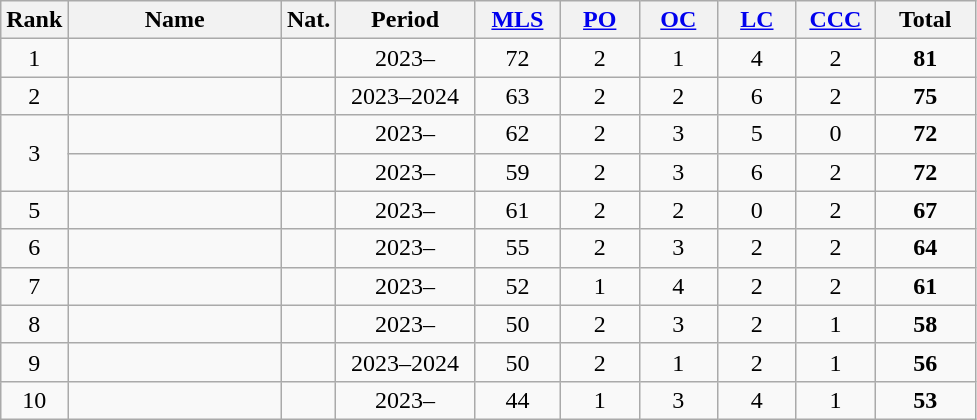<table class="wikitable sortable nowrap" style="text-align: center;">
<tr>
<th>Rank</th>
<th width=135>Name</th>
<th>Nat.</th>
<th width=85>Period</th>
<th width=50><a href='#'>MLS</a></th>
<th width=45><a href='#'>PO</a></th>
<th width=45><a href='#'>OC</a></th>
<th width=45><a href='#'>LC</a></th>
<th width=45><a href='#'>CCC</a></th>
<th width=60>Total</th>
</tr>
<tr>
<td>1</td>
<td align="left"><strong></strong></td>
<td></td>
<td>2023–</td>
<td>72</td>
<td>2</td>
<td>1</td>
<td>4</td>
<td>2</td>
<td><strong>81</strong></td>
</tr>
<tr>
<td>2</td>
<td align="left"></td>
<td></td>
<td>2023–2024</td>
<td>63</td>
<td>2</td>
<td>2</td>
<td>6</td>
<td>2</td>
<td><strong>75</strong></td>
</tr>
<tr>
<td rowspan="2">3</td>
<td align="left"><strong></strong></td>
<td></td>
<td>2023–</td>
<td>62</td>
<td>2</td>
<td>3</td>
<td>5</td>
<td>0</td>
<td><strong>72</strong></td>
</tr>
<tr>
<td align="left"><strong></strong></td>
<td></td>
<td>2023–</td>
<td>59</td>
<td>2</td>
<td>3</td>
<td>6</td>
<td>2</td>
<td><strong>72</strong></td>
</tr>
<tr>
<td>5</td>
<td align="left"><strong></strong></td>
<td></td>
<td>2023–</td>
<td>61</td>
<td>2</td>
<td>2</td>
<td>0</td>
<td>2</td>
<td><strong>67</strong></td>
</tr>
<tr>
<td>6</td>
<td align="left"><strong></strong></td>
<td></td>
<td>2023–</td>
<td>55</td>
<td>2</td>
<td>3</td>
<td>2</td>
<td>2</td>
<td><strong>64</strong></td>
</tr>
<tr>
<td>7</td>
<td align="left"><strong></strong></td>
<td></td>
<td>2023–</td>
<td>52</td>
<td>1</td>
<td>4</td>
<td>2</td>
<td>2</td>
<td><strong>61</strong></td>
</tr>
<tr>
<td>8</td>
<td align="left"><strong></strong></td>
<td></td>
<td>2023–</td>
<td>50</td>
<td>2</td>
<td>3</td>
<td>2</td>
<td>1</td>
<td><strong>58</strong></td>
</tr>
<tr>
<td>9</td>
<td align="left"></td>
<td></td>
<td>2023–2024</td>
<td>50</td>
<td>2</td>
<td>1</td>
<td>2</td>
<td>1</td>
<td><strong>56</strong></td>
</tr>
<tr>
<td>10</td>
<td align="left"><strong></strong></td>
<td></td>
<td>2023–</td>
<td>44</td>
<td>1</td>
<td>3</td>
<td>4</td>
<td>1</td>
<td><strong>53</strong></td>
</tr>
</table>
